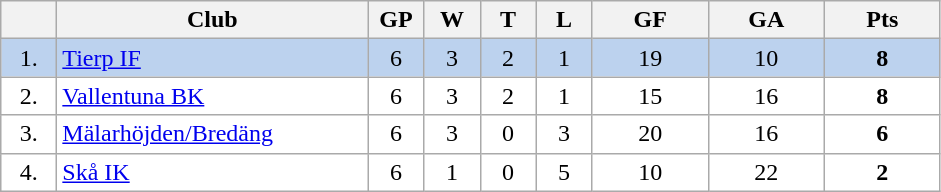<table class="wikitable">
<tr>
<th width="30"></th>
<th width="200">Club</th>
<th width="30">GP</th>
<th width="30">W</th>
<th width="30">T</th>
<th width="30">L</th>
<th width="70">GF</th>
<th width="70">GA</th>
<th width="70">Pts</th>
</tr>
<tr bgcolor="#BCD2EE" align="center">
<td>1.</td>
<td align="left"><a href='#'>Tierp IF</a></td>
<td>6</td>
<td>3</td>
<td>2</td>
<td>1</td>
<td>19</td>
<td>10</td>
<td><strong>8</strong></td>
</tr>
<tr bgcolor="#FFFFFF" align="center">
<td>2.</td>
<td align="left"><a href='#'>Vallentuna BK</a></td>
<td>6</td>
<td>3</td>
<td>2</td>
<td>1</td>
<td>15</td>
<td>16</td>
<td><strong>8</strong></td>
</tr>
<tr bgcolor="#FFFFFF" align="center">
<td>3.</td>
<td align="left"><a href='#'>Mälarhöjden/Bredäng</a></td>
<td>6</td>
<td>3</td>
<td>0</td>
<td>3</td>
<td>20</td>
<td>16</td>
<td><strong>6</strong></td>
</tr>
<tr bgcolor="#FFFFFF" align="center">
<td>4.</td>
<td align="left"><a href='#'>Skå IK</a></td>
<td>6</td>
<td>1</td>
<td>0</td>
<td>5</td>
<td>10</td>
<td>22</td>
<td><strong>2</strong></td>
</tr>
</table>
